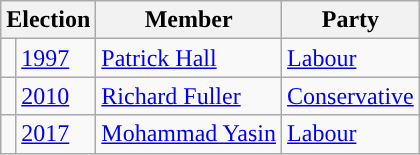<table class="wikitable">
<tr>
<th colspan="2">Election</th>
<th>Member</th>
<th>Party</th>
</tr>
<tr>
<td style="color:inherit;background-color: "></td>
<td><a href='#'>1997</a></td>
<td><a href='#'>Patrick Hall</a></td>
<td><a href='#'>Labour</a></td>
</tr>
<tr>
<td style="color:inherit;background-color: "></td>
<td><a href='#'>2010</a></td>
<td><a href='#'>Richard Fuller</a></td>
<td><a href='#'>Conservative</a></td>
</tr>
<tr>
<td style="color:inherit;background-color: "></td>
<td><a href='#'>2017</a></td>
<td><a href='#'>Mohammad Yasin</a></td>
<td><a href='#'>Labour</a></td>
</tr>
</table>
